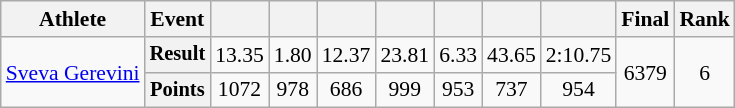<table class=wikitable style=font-size:90%>
<tr>
<th>Athlete</th>
<th>Event</th>
<th></th>
<th></th>
<th></th>
<th></th>
<th></th>
<th></th>
<th></th>
<th>Final</th>
<th>Rank</th>
</tr>
<tr align=center>
<td rowspan=2 align=left><a href='#'>Sveva Gerevini</a></td>
<th style=font-size:95%>Result</th>
<td>13.35 </td>
<td>1.80 </td>
<td>12.37</td>
<td>23.81 </td>
<td>6.33 </td>
<td>43.65 </td>
<td>2:10.75 </td>
<td rowspan=2>6379 </td>
<td rowspan=2>6</td>
</tr>
<tr align=center>
<th style=font-size:95%>Points</th>
<td>1072</td>
<td>978</td>
<td>686</td>
<td>999</td>
<td>953</td>
<td>737</td>
<td>954</td>
</tr>
</table>
